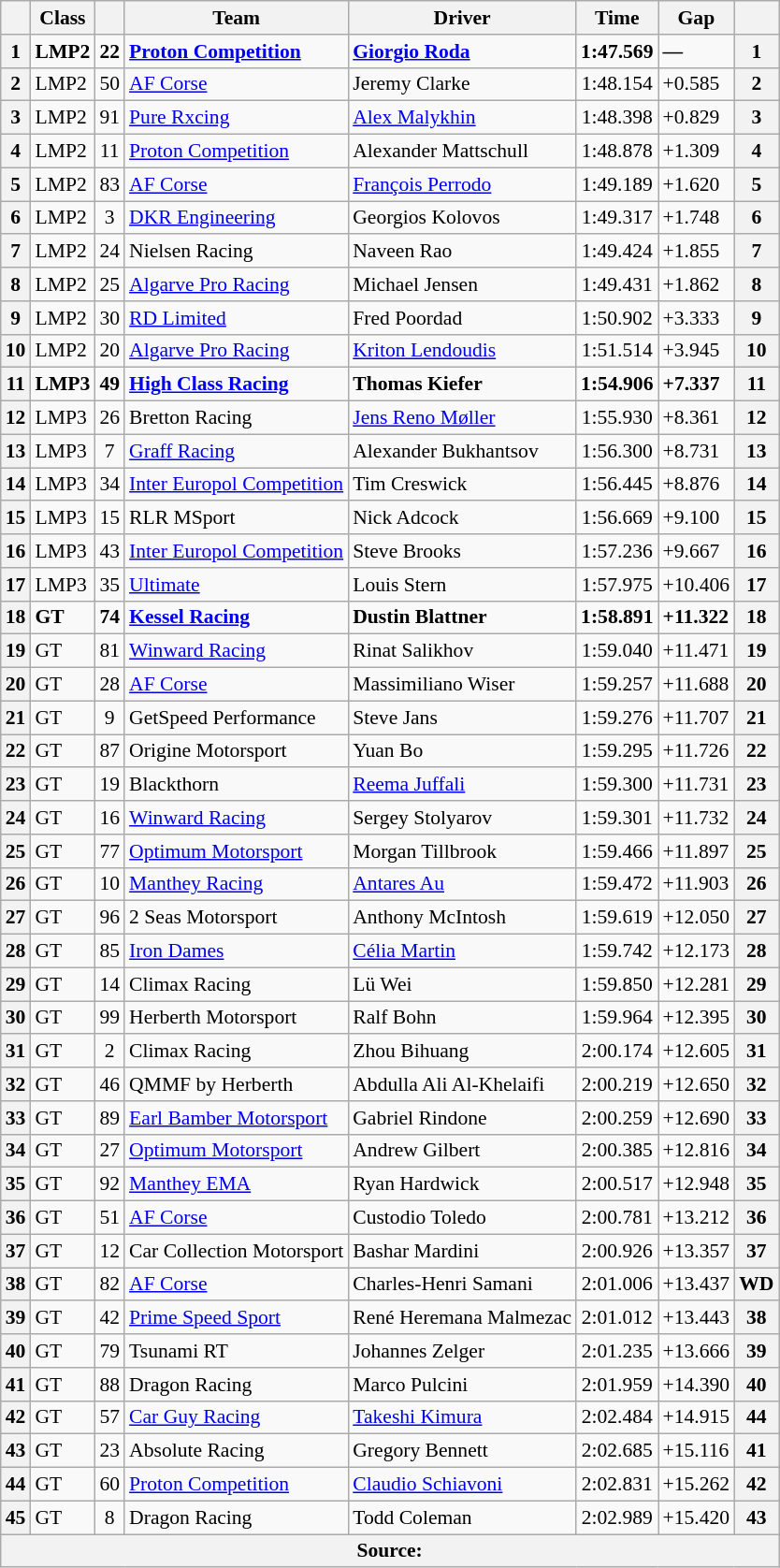<table class="wikitable sortable" style="font-size:90%;">
<tr>
<th></th>
<th class="unsortable">Class</th>
<th class="unsortable"></th>
<th class="unsortable">Team</th>
<th class="unsortable">Driver</th>
<th class="unsortable">Time</th>
<th class="unsortable">Gap</th>
<th></th>
</tr>
<tr style="font-weight:bold;">
<th>1</th>
<td>LMP2</td>
<td align="center">22</td>
<td> <a href='#'>Proton Competition</a></td>
<td> <a href='#'>Giorgio Roda</a></td>
<td align="center">1:47.569</td>
<td>—</td>
<th>1</th>
</tr>
<tr>
<th>2</th>
<td>LMP2</td>
<td align="center">50</td>
<td> <a href='#'>AF Corse</a></td>
<td> Jeremy Clarke</td>
<td align="center">1:48.154</td>
<td>+0.585</td>
<th>2</th>
</tr>
<tr>
<th>3</th>
<td>LMP2</td>
<td align="center">91</td>
<td> <a href='#'>Pure Rxcing</a></td>
<td> <a href='#'>Alex Malykhin</a></td>
<td align="center">1:48.398</td>
<td>+0.829</td>
<th>3</th>
</tr>
<tr>
<th>4</th>
<td>LMP2</td>
<td align="center">11</td>
<td> <a href='#'>Proton Competition</a></td>
<td> Alexander Mattschull</td>
<td align="center">1:48.878</td>
<td>+1.309</td>
<th>4</th>
</tr>
<tr>
<th>5</th>
<td>LMP2</td>
<td align="center">83</td>
<td> <a href='#'>AF Corse</a></td>
<td> <a href='#'>François Perrodo</a></td>
<td align="center">1:49.189</td>
<td>+1.620</td>
<th>5</th>
</tr>
<tr>
<th>6</th>
<td>LMP2</td>
<td align="center">3</td>
<td> <a href='#'>DKR Engineering</a></td>
<td> Georgios Kolovos</td>
<td align="center">1:49.317</td>
<td>+1.748</td>
<th>6</th>
</tr>
<tr>
<th>7</th>
<td>LMP2</td>
<td align="center">24</td>
<td> Nielsen Racing</td>
<td> Naveen Rao</td>
<td align="center">1:49.424</td>
<td>+1.855</td>
<th>7</th>
</tr>
<tr>
<th>8</th>
<td>LMP2</td>
<td align="center">25</td>
<td> <a href='#'>Algarve Pro Racing</a></td>
<td> Michael Jensen</td>
<td align="center">1:49.431</td>
<td>+1.862</td>
<th>8</th>
</tr>
<tr>
<th>9</th>
<td>LMP2</td>
<td align="center">30</td>
<td> <a href='#'>RD Limited</a></td>
<td> Fred Poordad</td>
<td align="center">1:50.902</td>
<td>+3.333</td>
<th>9</th>
</tr>
<tr>
<th>10</th>
<td>LMP2</td>
<td align="center">20</td>
<td> <a href='#'>Algarve Pro Racing</a></td>
<td> <a href='#'>Kriton Lendoudis</a></td>
<td align="center">1:51.514</td>
<td>+3.945</td>
<th>10</th>
</tr>
<tr style="font-weight:bold;">
<th>11</th>
<td>LMP3</td>
<td align="center">49</td>
<td> <a href='#'>High Class Racing</a></td>
<td> Thomas Kiefer</td>
<td align="center">1:54.906</td>
<td>+7.337</td>
<th>11</th>
</tr>
<tr>
<th>12</th>
<td>LMP3</td>
<td align="center">26</td>
<td> Bretton Racing</td>
<td> <a href='#'>Jens Reno Møller</a></td>
<td align="center">1:55.930</td>
<td>+8.361</td>
<th>12</th>
</tr>
<tr>
<th>13</th>
<td>LMP3</td>
<td align="center">7</td>
<td> <a href='#'>Graff Racing</a></td>
<td> Alexander Bukhantsov</td>
<td align="center">1:56.300</td>
<td>+8.731</td>
<th>13</th>
</tr>
<tr>
<th>14</th>
<td>LMP3</td>
<td align="center">34</td>
<td> <a href='#'>Inter Europol Competition</a></td>
<td> Tim Creswick</td>
<td align="center">1:56.445</td>
<td>+8.876</td>
<th>14</th>
</tr>
<tr>
<th>15</th>
<td>LMP3</td>
<td align="center">15</td>
<td> RLR MSport</td>
<td> Nick Adcock</td>
<td align="center">1:56.669</td>
<td>+9.100</td>
<th>15</th>
</tr>
<tr>
<th>16</th>
<td>LMP3</td>
<td align="center">43</td>
<td> <a href='#'>Inter Europol Competition</a></td>
<td> Steve Brooks</td>
<td align="center">1:57.236</td>
<td>+9.667</td>
<th>16</th>
</tr>
<tr>
<th>17</th>
<td>LMP3</td>
<td align="center">35</td>
<td> <a href='#'>Ultimate</a></td>
<td> Louis Stern</td>
<td align="center">1:57.975</td>
<td>+10.406</td>
<th>17</th>
</tr>
<tr style="font-weight:bold;">
<th>18</th>
<td>GT</td>
<td align="center">74</td>
<td> <a href='#'>Kessel Racing</a></td>
<td> Dustin Blattner</td>
<td align="center">1:58.891</td>
<td>+11.322</td>
<th>18</th>
</tr>
<tr>
<th>19</th>
<td>GT</td>
<td align="center">81</td>
<td> <a href='#'>Winward Racing</a></td>
<td> Rinat Salikhov</td>
<td align="center">1:59.040</td>
<td>+11.471</td>
<th>19</th>
</tr>
<tr>
<th>20</th>
<td>GT</td>
<td align="center">28</td>
<td> <a href='#'>AF Corse</a></td>
<td> Massimiliano Wiser</td>
<td align="center">1:59.257</td>
<td>+11.688</td>
<th>20</th>
</tr>
<tr>
<th>21</th>
<td>GT</td>
<td align="center">9</td>
<td> GetSpeed Performance</td>
<td> Steve Jans</td>
<td align="center">1:59.276</td>
<td>+11.707</td>
<th>21</th>
</tr>
<tr>
<th>22</th>
<td>GT</td>
<td align="center">87</td>
<td> Origine Motorsport</td>
<td> Yuan Bo</td>
<td align="center">1:59.295</td>
<td>+11.726</td>
<th>22</th>
</tr>
<tr>
<th>23</th>
<td>GT</td>
<td align="center">19</td>
<td> Blackthorn</td>
<td> <a href='#'>Reema Juffali</a></td>
<td align="center">1:59.300</td>
<td>+11.731</td>
<th>23</th>
</tr>
<tr>
<th>24</th>
<td>GT</td>
<td align="center">16</td>
<td> <a href='#'>Winward Racing</a></td>
<td> Sergey Stolyarov</td>
<td align="center">1:59.301</td>
<td>+11.732</td>
<th>24</th>
</tr>
<tr>
<th>25</th>
<td>GT</td>
<td align="center">77</td>
<td> <a href='#'>Optimum Motorsport</a></td>
<td> Morgan Tillbrook</td>
<td align="center">1:59.466</td>
<td>+11.897</td>
<th>25</th>
</tr>
<tr>
<th>26</th>
<td>GT</td>
<td align="center">10</td>
<td> <a href='#'>Manthey Racing</a></td>
<td> <a href='#'>Antares Au</a></td>
<td align="center">1:59.472</td>
<td>+11.903</td>
<th>26</th>
</tr>
<tr>
<th>27</th>
<td>GT</td>
<td align="center">96</td>
<td> 2 Seas Motorsport</td>
<td> Anthony McIntosh</td>
<td align="center">1:59.619</td>
<td>+12.050</td>
<th>27</th>
</tr>
<tr>
<th>28</th>
<td>GT</td>
<td align="center">85</td>
<td> <a href='#'>Iron Dames</a></td>
<td> <a href='#'>Célia Martin</a></td>
<td align="center">1:59.742</td>
<td>+12.173</td>
<th>28</th>
</tr>
<tr>
<th>29</th>
<td>GT</td>
<td align="center">14</td>
<td> Climax Racing</td>
<td> Lü Wei</td>
<td align="center">1:59.850</td>
<td>+12.281</td>
<th>29</th>
</tr>
<tr>
<th>30</th>
<td>GT</td>
<td align="center">99</td>
<td> Herberth Motorsport</td>
<td> Ralf Bohn</td>
<td align="center">1:59.964</td>
<td>+12.395</td>
<th>30</th>
</tr>
<tr>
<th>31</th>
<td>GT</td>
<td align="center">2</td>
<td> Climax Racing</td>
<td> Zhou Bihuang</td>
<td align="center">2:00.174</td>
<td>+12.605</td>
<th>31</th>
</tr>
<tr>
<th>32</th>
<td>GT</td>
<td align="center">46</td>
<td> QMMF by Herberth</td>
<td> Abdulla Ali Al-Khelaifi</td>
<td align="center">2:00.219</td>
<td>+12.650</td>
<th>32</th>
</tr>
<tr>
<th>33</th>
<td>GT</td>
<td align="center">89</td>
<td> <a href='#'>Earl Bamber Motorsport</a></td>
<td> Gabriel Rindone</td>
<td align="center">2:00.259</td>
<td>+12.690</td>
<th>33</th>
</tr>
<tr>
<th>34</th>
<td>GT</td>
<td align="center">27</td>
<td> <a href='#'>Optimum Motorsport</a></td>
<td> Andrew Gilbert</td>
<td align="center">2:00.385</td>
<td>+12.816</td>
<th>34</th>
</tr>
<tr>
<th>35</th>
<td>GT</td>
<td align="center">92</td>
<td> <a href='#'>Manthey EMA</a></td>
<td> Ryan Hardwick</td>
<td align="center">2:00.517</td>
<td>+12.948</td>
<th>35</th>
</tr>
<tr>
<th>36</th>
<td>GT</td>
<td align="center">51</td>
<td> <a href='#'>AF Corse</a></td>
<td> Custodio Toledo</td>
<td align="center">2:00.781</td>
<td>+13.212</td>
<th>36</th>
</tr>
<tr>
<th>37</th>
<td>GT</td>
<td align="center">12</td>
<td> Car Collection Motorsport</td>
<td> Bashar Mardini</td>
<td align="center">2:00.926</td>
<td>+13.357</td>
<th>37</th>
</tr>
<tr>
<th>38</th>
<td>GT</td>
<td align="center">82</td>
<td> <a href='#'>AF Corse</a></td>
<td> Charles-Henri Samani</td>
<td align="center">2:01.006</td>
<td>+13.437</td>
<th>WD</th>
</tr>
<tr>
<th>39</th>
<td>GT</td>
<td align="center">42</td>
<td> <a href='#'>Prime Speed Sport</a></td>
<td> René Heremana Malmezac</td>
<td align="center">2:01.012</td>
<td>+13.443</td>
<th>38</th>
</tr>
<tr>
<th>40</th>
<td>GT</td>
<td align="center">79</td>
<td> Tsunami RT</td>
<td> Johannes Zelger</td>
<td align="center">2:01.235</td>
<td>+13.666</td>
<th>39</th>
</tr>
<tr>
<th>41</th>
<td>GT</td>
<td align="center">88</td>
<td> Dragon Racing</td>
<td> Marco Pulcini</td>
<td align="center">2:01.959</td>
<td>+14.390</td>
<th>40</th>
</tr>
<tr>
<th>42</th>
<td>GT</td>
<td align="center">57</td>
<td> <a href='#'>Car Guy Racing</a></td>
<td> <a href='#'>Takeshi Kimura</a></td>
<td align="center">2:02.484</td>
<td>+14.915</td>
<th>44</th>
</tr>
<tr>
<th>43</th>
<td>GT</td>
<td align="center">23</td>
<td> Absolute Racing</td>
<td> Gregory Bennett</td>
<td align="center">2:02.685</td>
<td>+15.116</td>
<th>41</th>
</tr>
<tr>
<th>44</th>
<td>GT</td>
<td align="center">60</td>
<td> <a href='#'>Proton Competition</a></td>
<td> <a href='#'>Claudio Schiavoni</a></td>
<td align="center">2:02.831</td>
<td>+15.262</td>
<th>42</th>
</tr>
<tr>
<th>45</th>
<td>GT</td>
<td align="center">8</td>
<td> Dragon Racing</td>
<td> Todd Coleman</td>
<td align="center">2:02.989</td>
<td>+15.420</td>
<th>43</th>
</tr>
<tr>
<th colspan="8">Source:</th>
</tr>
</table>
